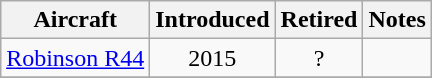<table class="wikitable" style="margin:1em auto; text-align:center">
<tr>
<th>Aircraft</th>
<th>Introduced</th>
<th>Retired</th>
<th>Notes</th>
</tr>
<tr>
<td><a href='#'>Robinson R44</a></td>
<td>2015</td>
<td>?</td>
<td></td>
</tr>
<tr>
</tr>
</table>
